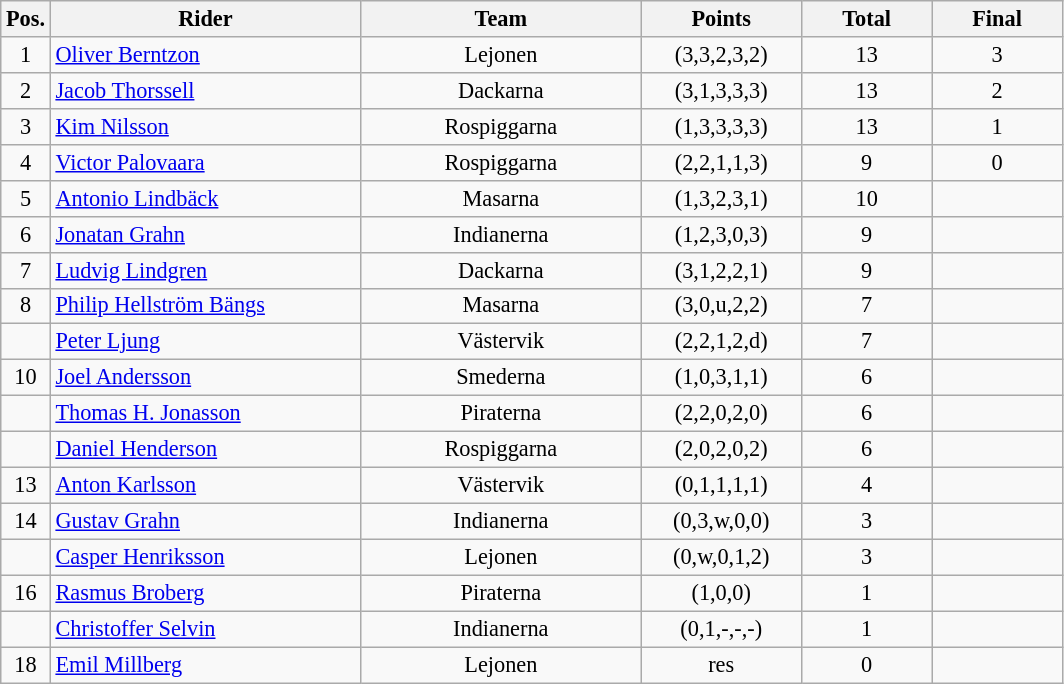<table class=wikitable style="font-size:93%;">
<tr>
<th width=25px>Pos.</th>
<th width=200px>Rider</th>
<th width=180px>Team</th>
<th width=100px>Points</th>
<th width=80px>Total</th>
<th width=80px>Final</th>
</tr>
<tr align=center>
<td>1</td>
<td align=left><a href='#'>Oliver Berntzon</a></td>
<td>Lejonen</td>
<td>(3,3,2,3,2)</td>
<td>13</td>
<td>3</td>
</tr>
<tr align=center>
<td>2</td>
<td align=left><a href='#'>Jacob Thorssell</a></td>
<td>Dackarna</td>
<td>(3,1,3,3,3)</td>
<td>13</td>
<td>2</td>
</tr>
<tr align=center>
<td>3</td>
<td align=left><a href='#'>Kim Nilsson</a></td>
<td>Rospiggarna</td>
<td>(1,3,3,3,3)</td>
<td>13</td>
<td>1</td>
</tr>
<tr align=center>
<td>4</td>
<td align=left><a href='#'>Victor Palovaara</a></td>
<td>Rospiggarna</td>
<td>(2,2,1,1,3)</td>
<td>9</td>
<td>0</td>
</tr>
<tr align=center>
<td>5</td>
<td align=left><a href='#'>Antonio Lindbäck</a></td>
<td>Masarna</td>
<td>(1,3,2,3,1)</td>
<td>10</td>
<td></td>
</tr>
<tr align=center>
<td>6</td>
<td align=left><a href='#'>Jonatan Grahn</a></td>
<td>Indianerna</td>
<td>(1,2,3,0,3)</td>
<td>9</td>
<td></td>
</tr>
<tr align=center>
<td>7</td>
<td align=left><a href='#'>Ludvig Lindgren</a></td>
<td>Dackarna</td>
<td>(3,1,2,2,1)</td>
<td>9</td>
<td></td>
</tr>
<tr align=center>
<td>8</td>
<td align=left><a href='#'>Philip Hellström Bängs</a></td>
<td>Masarna</td>
<td>(3,0,u,2,2)</td>
<td>7</td>
<td></td>
</tr>
<tr align=center>
<td></td>
<td align=left><a href='#'>Peter Ljung</a></td>
<td>Västervik</td>
<td>(2,2,1,2,d)</td>
<td>7</td>
<td></td>
</tr>
<tr align=center>
<td>10</td>
<td align=left><a href='#'>Joel Andersson</a></td>
<td>Smederna</td>
<td>(1,0,3,1,1)</td>
<td>6</td>
<td></td>
</tr>
<tr align=center>
<td></td>
<td align=left><a href='#'>Thomas H. Jonasson</a></td>
<td>Piraterna</td>
<td>(2,2,0,2,0)</td>
<td>6</td>
<td></td>
</tr>
<tr align=center>
<td></td>
<td align=left><a href='#'>Daniel Henderson</a></td>
<td>Rospiggarna</td>
<td>(2,0,2,0,2)</td>
<td>6</td>
<td></td>
</tr>
<tr align=center>
<td>13</td>
<td align=left><a href='#'>Anton Karlsson</a></td>
<td>Västervik</td>
<td>(0,1,1,1,1)</td>
<td>4</td>
<td></td>
</tr>
<tr align=center>
<td>14</td>
<td align=left><a href='#'>Gustav Grahn</a></td>
<td>Indianerna</td>
<td>(0,3,w,0,0)</td>
<td>3</td>
<td></td>
</tr>
<tr align=center>
<td></td>
<td align=left><a href='#'>Casper Henriksson</a></td>
<td>Lejonen</td>
<td>(0,w,0,1,2)</td>
<td>3</td>
<td></td>
</tr>
<tr align=center>
<td>16</td>
<td align=left><a href='#'>Rasmus Broberg</a></td>
<td>Piraterna</td>
<td>(1,0,0)</td>
<td>1</td>
<td></td>
</tr>
<tr align=center>
<td></td>
<td align=left><a href='#'>Christoffer Selvin</a></td>
<td>Indianerna</td>
<td>(0,1,-,-,-)</td>
<td>1</td>
<td></td>
</tr>
<tr align=center>
<td>18</td>
<td align=left><a href='#'>Emil Millberg</a></td>
<td>Lejonen</td>
<td>res</td>
<td>0</td>
<td></td>
</tr>
</table>
